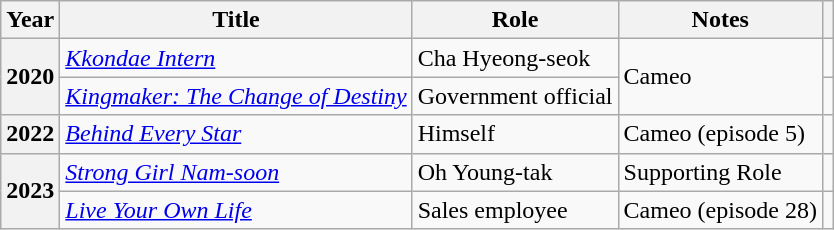<table class="wikitable plainrowheaders">
<tr>
<th scope="col">Year</th>
<th scope="col">Title</th>
<th scope="col">Role</th>
<th scope="col">Notes</th>
<th scope="col" class="unsortable"></th>
</tr>
<tr>
<th scope="row" rowspan="2">2020</th>
<td><em><a href='#'>Kkondae Intern</a></em></td>
<td>Cha Hyeong-seok</td>
<td rowspan="2">Cameo</td>
<td></td>
</tr>
<tr>
<td><em><a href='#'>Kingmaker: The Change of Destiny</a></em></td>
<td>Government official</td>
<td></td>
</tr>
<tr>
<th scope="row">2022</th>
<td><em><a href='#'>Behind Every Star</a></em></td>
<td>Himself</td>
<td>Cameo (episode 5)</td>
<td></td>
</tr>
<tr>
<th rowspan="2" scope="row">2023</th>
<td><em><a href='#'>Strong Girl Nam-soon</a></em></td>
<td>Oh Young-tak</td>
<td>Supporting Role</td>
<td></td>
</tr>
<tr>
<td><em><a href='#'>Live Your Own Life</a></em></td>
<td>Sales employee</td>
<td>Cameo (episode 28)</td>
<td></td>
</tr>
</table>
